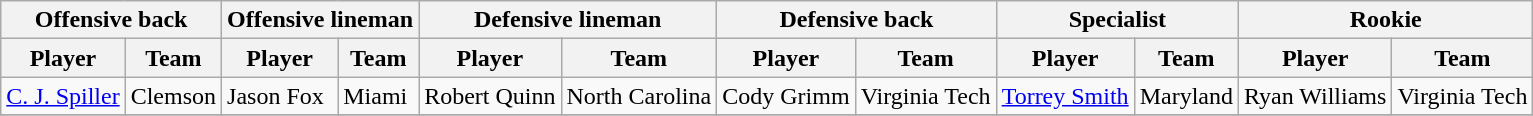<table class="wikitable" border="1">
<tr>
<th colspan="2">Offensive back</th>
<th colspan="2">Offensive lineman</th>
<th colspan="2">Defensive lineman</th>
<th colspan="2">Defensive back</th>
<th colspan="2">Specialist</th>
<th colspan="2">Rookie</th>
</tr>
<tr>
<th>Player</th>
<th>Team</th>
<th>Player</th>
<th>Team</th>
<th>Player</th>
<th>Team</th>
<th>Player</th>
<th>Team</th>
<th>Player</th>
<th>Team</th>
<th>Player</th>
<th>Team</th>
</tr>
<tr>
<td><a href='#'>C. J. Spiller</a></td>
<td>Clemson</td>
<td>Jason Fox</td>
<td>Miami</td>
<td>Robert Quinn</td>
<td>North Carolina</td>
<td>Cody Grimm</td>
<td>Virginia Tech</td>
<td><a href='#'>Torrey Smith</a></td>
<td>Maryland</td>
<td>Ryan Williams</td>
<td>Virginia Tech</td>
</tr>
<tr>
</tr>
</table>
